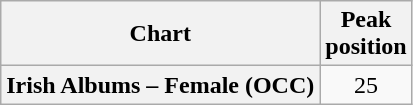<table class="wikitable plainrowheaders" style="text-align:center">
<tr>
<th scope="col">Chart</th>
<th scope="col">Peak<br>position</th>
</tr>
<tr>
<th scope="row">Irish Albums – Female (OCC)</th>
<td>25</td>
</tr>
</table>
